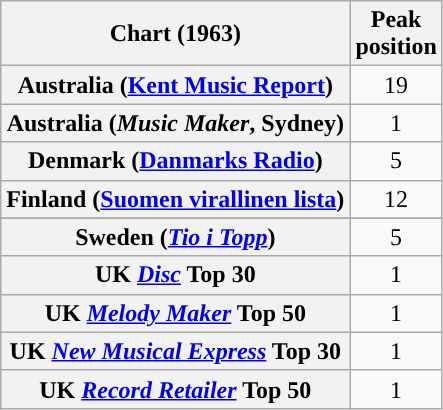<table class="wikitable sortable plainrowheaders" style="text-align:center">
<tr>
<th>Chart (1963)</th>
<th>Peak<br>position</th>
</tr>
<tr>
<th scope="row">Australia (<a href='#'>Kent Music Report</a>)</th>
<td>19</td>
</tr>
<tr>
<th scope="row">Australia (<em>Music Maker</em>, Sydney)</th>
<td>1</td>
</tr>
<tr>
<th scope="row">Denmark (<a href='#'>Danmarks Radio</a>)</th>
<td>5</td>
</tr>
<tr>
<th scope="row">Finland (<a href='#'>Suomen virallinen lista</a>)</th>
<td>12</td>
</tr>
<tr>
</tr>
<tr>
</tr>
<tr>
<th scope="row">Sweden (<em><a href='#'>Tio i Topp</a></em>)</th>
<td>5</td>
</tr>
<tr>
<th scope="row">UK <em><a href='#'>Disc</a></em> Top 30</th>
<td>1</td>
</tr>
<tr>
<th scope="row">UK <em><a href='#'>Melody Maker</a></em> Top 50</th>
<td>1</td>
</tr>
<tr>
<th scope="row">UK <em><a href='#'>New Musical Express</a></em> Top 30</th>
<td>1</td>
</tr>
<tr>
<th scope="row">UK <em><a href='#'>Record Retailer</a></em> Top 50</th>
<td>1</td>
</tr>
</table>
